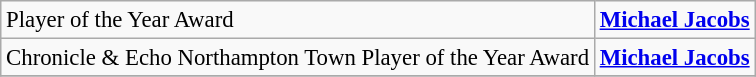<table class="wikitable" style="text-align:left; font-size:95%;">
<tr>
<td>Player of the Year Award</td>
<td><strong><a href='#'>Michael Jacobs</a></strong></td>
</tr>
<tr>
<td>Chronicle & Echo Northampton Town Player of the Year Award</td>
<td><strong><a href='#'>Michael Jacobs</a></strong></td>
</tr>
<tr>
</tr>
</table>
